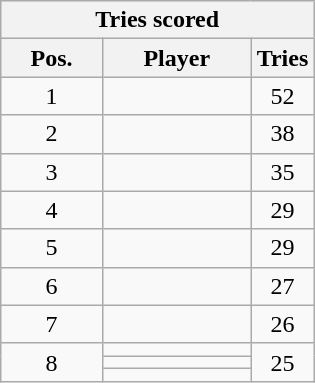<table class="wikitable" style="text-align:center">
<tr bgcolor="#efefef">
<th colspan=4 style="border-right:0px;";>Tries scored<br></th>
</tr>
<tr bgcolor="#efefef">
<th>Pos.</th>
<th>Player</th>
<th width=20%>Tries</th>
</tr>
<tr>
<td>1</td>
<td align=left></td>
<td>52</td>
</tr>
<tr>
<td>2</td>
<td align=left></td>
<td>38</td>
</tr>
<tr>
<td>3</td>
<td align=left></td>
<td>35</td>
</tr>
<tr>
<td>4</td>
<td align=left></td>
<td>29</td>
</tr>
<tr>
<td>5</td>
<td align=left></td>
<td>29</td>
</tr>
<tr>
<td>6</td>
<td align=left></td>
<td>27</td>
</tr>
<tr>
<td>7</td>
<td align=left></td>
<td>26</td>
</tr>
<tr>
<td rowspan=3>8</td>
<td align=left></td>
<td rowspan=3>25</td>
</tr>
<tr>
<td align=left></td>
</tr>
<tr>
<td align=left></td>
</tr>
</table>
